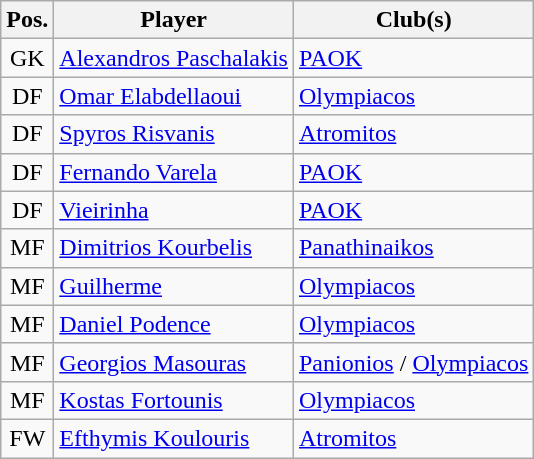<table class="wikitable" style="margin-right: 0;">
<tr text-align:center;">
<th>Pos.</th>
<th>Player</th>
<th>Club(s)</th>
</tr>
<tr>
<td align="center">GK</td>
<td> <a href='#'>Alexandros Paschalakis</a></td>
<td><a href='#'>PAOK</a></td>
</tr>
<tr>
<td align="center">DF</td>
<td> <a href='#'>Omar Elabdellaoui</a></td>
<td><a href='#'>Olympiacos</a></td>
</tr>
<tr>
<td align="center">DF</td>
<td> <a href='#'>Spyros Risvanis</a></td>
<td><a href='#'>Atromitos</a></td>
</tr>
<tr>
<td align="center">DF</td>
<td> <a href='#'>Fernando Varela</a></td>
<td><a href='#'>PAOK</a></td>
</tr>
<tr>
<td align="center">DF</td>
<td> <a href='#'>Vieirinha</a></td>
<td><a href='#'>PAOK</a></td>
</tr>
<tr>
<td align="center">MF</td>
<td> <a href='#'>Dimitrios Kourbelis</a></td>
<td><a href='#'>Panathinaikos</a></td>
</tr>
<tr>
<td align="center">MF</td>
<td> <a href='#'>Guilherme</a></td>
<td><a href='#'>Olympiacos</a></td>
</tr>
<tr>
<td align="center">MF</td>
<td> <a href='#'>Daniel Podence</a></td>
<td><a href='#'>Olympiacos</a></td>
</tr>
<tr>
<td align="center">MF</td>
<td> <a href='#'>Georgios Masouras</a></td>
<td><a href='#'>Panionios</a> / <a href='#'>Olympiacos</a></td>
</tr>
<tr>
<td align="center">MF</td>
<td> <a href='#'>Kostas Fortounis</a></td>
<td><a href='#'>Olympiacos</a></td>
</tr>
<tr>
<td align="center">FW</td>
<td> <a href='#'>Efthymis Koulouris</a></td>
<td><a href='#'>Atromitos</a></td>
</tr>
</table>
